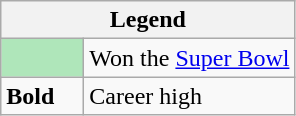<table class="wikitable">
<tr>
<th colspan="2">Legend</th>
</tr>
<tr>
<td style="background:#afe6ba; width:3em;"></td>
<td>Won the <a href='#'>Super Bowl</a></td>
</tr>
<tr>
<td><strong>Bold</strong></td>
<td>Career high</td>
</tr>
</table>
